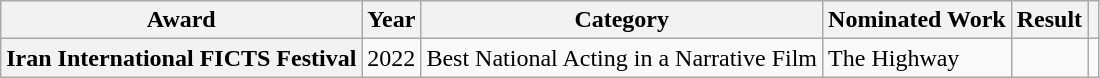<table class="wikitable sortable plainrowheaders">
<tr>
<th scope="col">Award</th>
<th scope="col">Year</th>
<th scope="col">Category</th>
<th scope="col">Nominated Work</th>
<th scope="col">Result</th>
<th scope="col" class="unsortable"></th>
</tr>
<tr>
<th scope="row">Iran International FICTS Festival</th>
<td>2022</td>
<td>Best National Acting in a Narrative Film</td>
<td>The Highway</td>
<td></td>
<td></td>
</tr>
</table>
